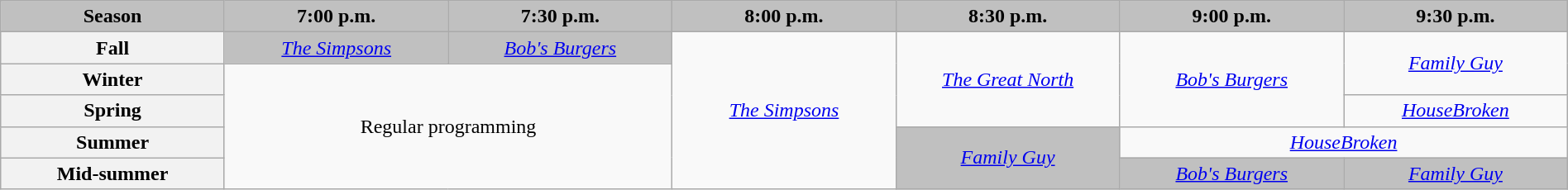<table class="wikitable" style="width:100%;margin-right:0;text-align:center">
<tr>
<th style="background-color:#C0C0C0;text-align:center;width:11.5%;">Season</th>
<th style="background-color:#C0C0C0;text-align:center;width:11.5%;">7:00 p.m.</th>
<th style="background-color:#C0C0C0;text-align:center;width:11.5%;">7:30 p.m.</th>
<th style="background-color:#C0C0C0;text-align:center;width:11.5%;">8:00 p.m.</th>
<th style="background-color:#C0C0C0;text-align:center;width:11.5%;">8:30 p.m.</th>
<th style="background-color:#C0C0C0;text-align:center;width:11.5%;">9:00 p.m.</th>
<th style="background-color:#C0C0C0;text-align:center;width:11.5%;">9:30 p.m.</th>
</tr>
<tr>
<th>Fall</th>
<td style="background:#C0C0C0;"><em><a href='#'>The Simpsons</a></em> </td>
<td style="background:#C0C0C0;"><em><a href='#'>Bob's Burgers</a></em> </td>
<td rowspan="5"><em><a href='#'>The Simpsons</a></em></td>
<td rowspan="3"><em><a href='#'>The Great North</a></em></td>
<td rowspan="3"><em><a href='#'>Bob's Burgers</a></em></td>
<td rowspan="2"><em><a href='#'>Family Guy</a></em></td>
</tr>
<tr>
<th>Winter</th>
<td rowspan="4" colspan="2">Regular programming</td>
</tr>
<tr>
<th>Spring</th>
<td><em><a href='#'>HouseBroken</a></em></td>
</tr>
<tr>
<th>Summer</th>
<td style="background:#C0C0C0;" rowspan="4"><em><a href='#'>Family Guy</a></em> </td>
<td colspan="2"><em><a href='#'>HouseBroken</a></em></td>
</tr>
<tr>
<th>Mid-summer</th>
<td style="background:#C0C0C0;"><em><a href='#'>Bob's Burgers</a></em> </td>
<td style="background:#C0C0C0;"><em><a href='#'>Family Guy</a></em> </td>
</tr>
</table>
